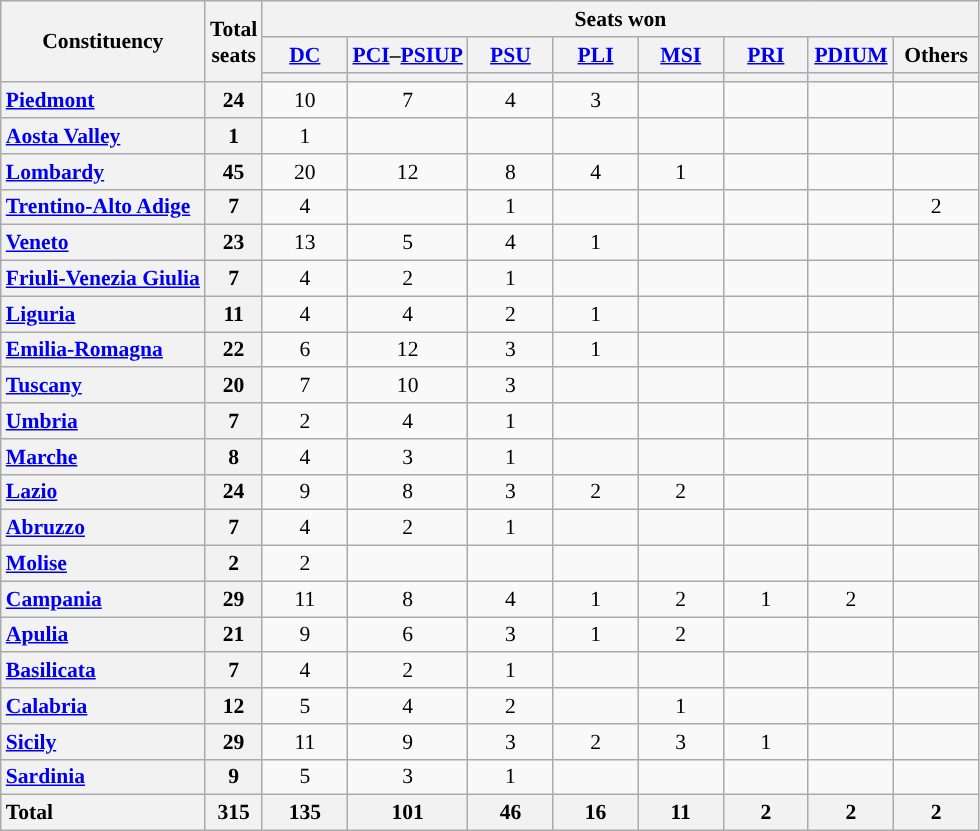<table class="wikitable" style="text-align:center; font-size: 0.9em">
<tr>
<th rowspan="3">Constituency</th>
<th rowspan="3">Total<br>seats</th>
<th colspan="8">Seats won</th>
</tr>
<tr>
<th class="unsortable" style="width:50px;"><a href='#'>DC</a></th>
<th class="unsortable" style="width:50px;"><a href='#'>PCI</a>–<a href='#'>PSIUP</a></th>
<th class="unsortable" style="width:50px;"><a href='#'>PSU</a></th>
<th class="unsortable" style="width:50px;"><a href='#'>PLI</a></th>
<th class="unsortable" style="width:50px;"><a href='#'>MSI</a></th>
<th class="unsortable" style="width:50px;"><a href='#'>PRI</a></th>
<th class="unsortable" style="width:50px;"><a href='#'>PDIUM</a></th>
<th class="unsortable" style="width:50px;">Others</th>
</tr>
<tr>
<th style="background:"></th>
<th style="background:"></th>
<th style="background:"></th>
<th style="background:"></th>
<th style="background:"></th>
<th style="background:"></th>
<th style="background:"></th>
<th style="background:"></th>
</tr>
<tr>
<th style="text-align: left;"><a href='#'>Piedmont</a></th>
<th>24</th>
<td>10</td>
<td>7</td>
<td>4</td>
<td>3</td>
<td></td>
<td></td>
<td></td>
<td></td>
</tr>
<tr>
<th style="text-align: left;"><a href='#'>Aosta Valley</a></th>
<th>1</th>
<td>1</td>
<td></td>
<td></td>
<td></td>
<td></td>
<td></td>
<td></td>
<td></td>
</tr>
<tr>
<th style="text-align: left;"><a href='#'>Lombardy</a></th>
<th>45</th>
<td>20</td>
<td>12</td>
<td>8</td>
<td>4</td>
<td>1</td>
<td></td>
<td></td>
<td></td>
</tr>
<tr>
<th style="text-align: left;"><a href='#'>Trentino-Alto Adige</a></th>
<th>7</th>
<td>4</td>
<td></td>
<td>1</td>
<td></td>
<td></td>
<td></td>
<td></td>
<td>2</td>
</tr>
<tr>
<th style="text-align: left;"><a href='#'>Veneto</a></th>
<th>23</th>
<td>13</td>
<td>5</td>
<td>4</td>
<td>1</td>
<td></td>
<td></td>
<td></td>
<td></td>
</tr>
<tr>
<th style="text-align: left;"><a href='#'>Friuli-Venezia Giulia</a></th>
<th>7</th>
<td>4</td>
<td>2</td>
<td>1</td>
<td></td>
<td></td>
<td></td>
<td></td>
<td></td>
</tr>
<tr>
<th style="text-align: left;"><a href='#'>Liguria</a></th>
<th>11</th>
<td>4</td>
<td>4</td>
<td>2</td>
<td>1</td>
<td></td>
<td></td>
<td></td>
<td></td>
</tr>
<tr>
<th style="text-align: left;"><a href='#'>Emilia-Romagna</a></th>
<th>22</th>
<td>6</td>
<td>12</td>
<td>3</td>
<td>1</td>
<td></td>
<td></td>
<td></td>
<td></td>
</tr>
<tr>
<th style="text-align: left;"><a href='#'>Tuscany</a></th>
<th>20</th>
<td>7</td>
<td>10</td>
<td>3</td>
<td></td>
<td></td>
<td></td>
<td></td>
<td></td>
</tr>
<tr>
<th style="text-align: left;"><a href='#'>Umbria</a></th>
<th>7</th>
<td>2</td>
<td>4</td>
<td>1</td>
<td></td>
<td></td>
<td></td>
<td></td>
<td></td>
</tr>
<tr>
<th style="text-align: left;"><a href='#'>Marche</a></th>
<th>8</th>
<td>4</td>
<td>3</td>
<td>1</td>
<td></td>
<td></td>
<td></td>
<td></td>
<td></td>
</tr>
<tr>
<th style="text-align: left;"><a href='#'>Lazio</a></th>
<th>24</th>
<td>9</td>
<td>8</td>
<td>3</td>
<td>2</td>
<td>2</td>
<td></td>
<td></td>
<td></td>
</tr>
<tr>
<th style="text-align: left;"><a href='#'>Abruzzo</a></th>
<th>7</th>
<td>4</td>
<td>2</td>
<td>1</td>
<td></td>
<td></td>
<td></td>
<td></td>
<td></td>
</tr>
<tr>
<th style="text-align: left;"><a href='#'>Molise</a></th>
<th>2</th>
<td>2</td>
<td></td>
<td></td>
<td></td>
<td></td>
<td></td>
<td></td>
<td></td>
</tr>
<tr>
<th style="text-align: left;"><a href='#'>Campania</a></th>
<th>29</th>
<td>11</td>
<td>8</td>
<td>4</td>
<td>1</td>
<td>2</td>
<td>1</td>
<td>2</td>
<td></td>
</tr>
<tr>
<th style="text-align: left;"><a href='#'>Apulia</a></th>
<th>21</th>
<td>9</td>
<td>6</td>
<td>3</td>
<td>1</td>
<td>2</td>
<td></td>
<td></td>
<td></td>
</tr>
<tr>
<th style="text-align: left;"><a href='#'>Basilicata</a></th>
<th>7</th>
<td>4</td>
<td>2</td>
<td>1</td>
<td></td>
<td></td>
<td></td>
<td></td>
<td></td>
</tr>
<tr>
<th style="text-align: left;"><a href='#'>Calabria</a></th>
<th>12</th>
<td>5</td>
<td>4</td>
<td>2</td>
<td></td>
<td>1</td>
<td></td>
<td></td>
<td></td>
</tr>
<tr>
<th style="text-align: left;"><a href='#'>Sicily</a></th>
<th>29</th>
<td>11</td>
<td>9</td>
<td>3</td>
<td>2</td>
<td>3</td>
<td>1</td>
<td></td>
<td></td>
</tr>
<tr>
<th style="text-align: left;"><a href='#'>Sardinia</a></th>
<th>9</th>
<td>5</td>
<td>3</td>
<td>1</td>
<td></td>
<td></td>
<td></td>
<td></td>
<td></td>
</tr>
<tr>
<th style="text-align: left;">Total</th>
<th>315</th>
<th>135</th>
<th>101</th>
<th>46</th>
<th>16</th>
<th>11</th>
<th>2</th>
<th>2</th>
<th>2</th>
</tr>
</table>
